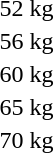<table>
<tr>
<td rowspan=2>52 kg<br></td>
<td rowspan=2></td>
<td rowspan=2></td>
<td></td>
</tr>
<tr>
<td></td>
</tr>
<tr>
<td rowspan=2>56 kg<br></td>
<td rowspan=2></td>
<td rowspan=2></td>
<td></td>
</tr>
<tr>
<td></td>
</tr>
<tr>
<td rowspan=2>60 kg<br></td>
<td rowspan=2></td>
<td rowspan=2></td>
<td></td>
</tr>
<tr>
<td></td>
</tr>
<tr>
<td rowspan=2>65 kg<br></td>
<td rowspan=2></td>
<td rowspan=2></td>
<td></td>
</tr>
<tr>
<td></td>
</tr>
<tr>
<td rowspan=2>70 kg<br></td>
<td rowspan=2></td>
<td rowspan=2></td>
<td></td>
</tr>
<tr>
<td></td>
</tr>
</table>
